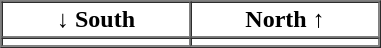<table border="1" cellpadding="2" cellspacing="0">
<tr>
<th>↓ South</th>
<th>North ↑</th>
</tr>
<tr>
<td align="center" width="120pt"></td>
<td align="center" width="120pt"></td>
</tr>
<tr>
</tr>
</table>
